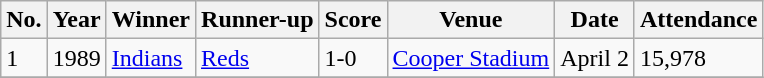<table class="wikitable">
<tr>
<th>No.</th>
<th>Year</th>
<th>Winner</th>
<th>Runner-up</th>
<th>Score</th>
<th>Venue</th>
<th>Date</th>
<th>Attendance</th>
</tr>
<tr>
<td>1</td>
<td>1989</td>
<td><a href='#'>Indians</a></td>
<td><a href='#'>Reds</a></td>
<td>1-0</td>
<td><a href='#'>Cooper Stadium</a></td>
<td>April 2</td>
<td>15,978</td>
</tr>
<tr>
</tr>
</table>
